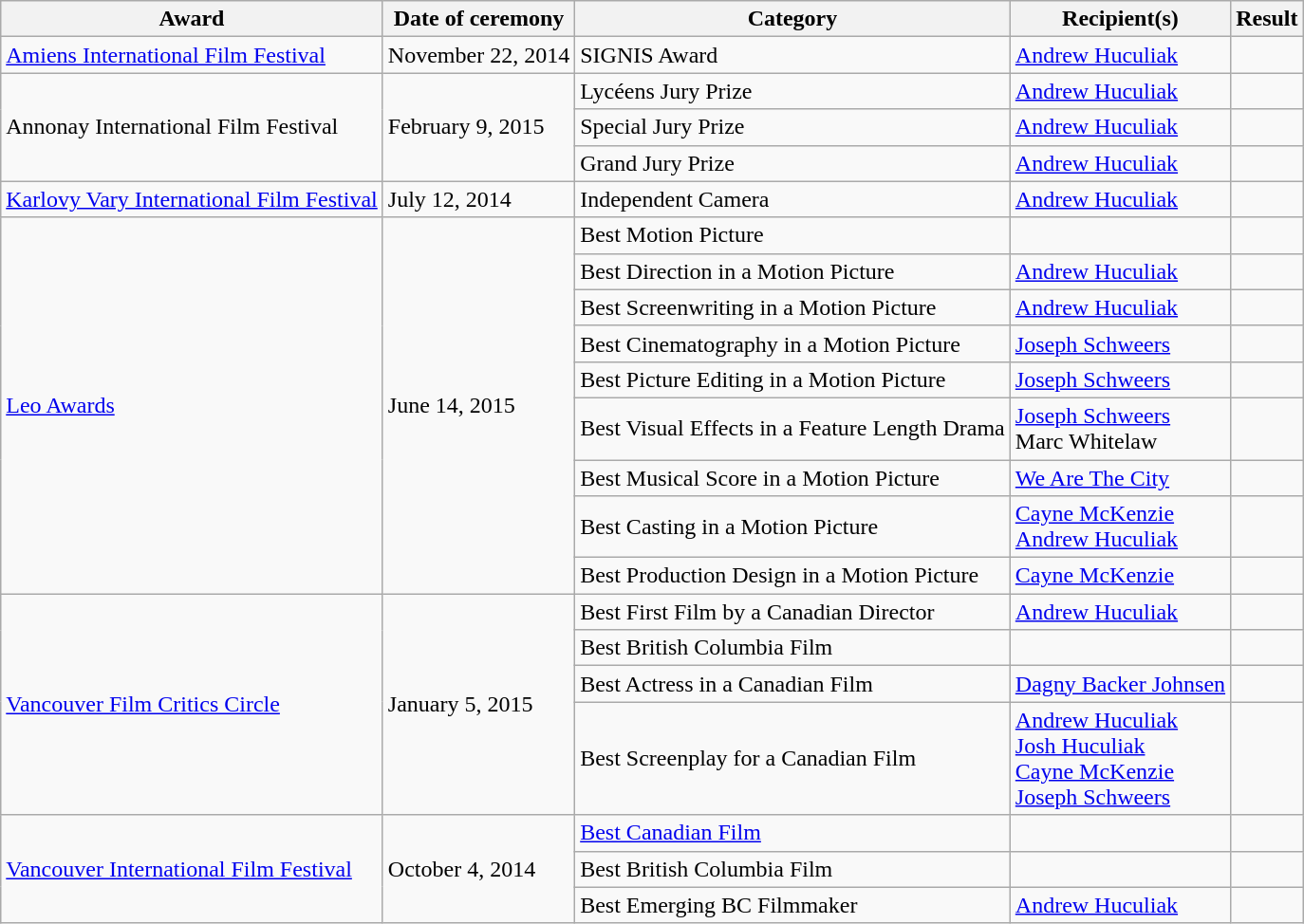<table class="wikitable">
<tr>
<th>Award</th>
<th>Date of ceremony</th>
<th>Category</th>
<th>Recipient(s)</th>
<th>Result</th>
</tr>
<tr>
<td><a href='#'>Amiens International Film Festival</a></td>
<td>November 22, 2014</td>
<td>SIGNIS Award</td>
<td><a href='#'>Andrew Huculiak</a></td>
<td></td>
</tr>
<tr>
<td rowspan="3">Annonay International Film Festival </td>
<td rowspan="3">February 9, 2015</td>
<td>Lycéens Jury Prize</td>
<td><a href='#'>Andrew Huculiak</a></td>
<td></td>
</tr>
<tr>
<td>Special Jury Prize</td>
<td><a href='#'>Andrew Huculiak</a></td>
<td></td>
</tr>
<tr>
<td>Grand Jury Prize</td>
<td><a href='#'>Andrew Huculiak</a></td>
<td></td>
</tr>
<tr>
<td><a href='#'>Karlovy Vary International Film Festival</a></td>
<td>July 12, 2014</td>
<td>Independent Camera</td>
<td><a href='#'>Andrew Huculiak</a></td>
<td></td>
</tr>
<tr>
<td rowspan="9"><a href='#'>Leo Awards</a></td>
<td rowspan="9">June 14, 2015</td>
<td>Best Motion Picture</td>
<td></td>
<td></td>
</tr>
<tr>
<td>Best Direction in a Motion Picture</td>
<td><a href='#'>Andrew Huculiak</a></td>
<td></td>
</tr>
<tr>
<td>Best Screenwriting in a Motion Picture</td>
<td><a href='#'>Andrew Huculiak</a></td>
<td></td>
</tr>
<tr>
<td>Best Cinematography in a Motion Picture</td>
<td><a href='#'>Joseph Schweers</a></td>
<td></td>
</tr>
<tr>
<td>Best Picture Editing in a Motion Picture</td>
<td><a href='#'>Joseph Schweers</a></td>
<td></td>
</tr>
<tr>
<td>Best Visual Effects in a Feature Length Drama</td>
<td><a href='#'>Joseph Schweers</a><br>Marc Whitelaw</td>
<td></td>
</tr>
<tr>
<td>Best Musical Score in a Motion Picture</td>
<td><a href='#'>We Are The City</a></td>
<td></td>
</tr>
<tr>
<td>Best Casting in a Motion Picture</td>
<td><a href='#'>Cayne McKenzie</a><br><a href='#'>Andrew Huculiak</a></td>
<td></td>
</tr>
<tr>
<td>Best Production Design in a Motion Picture</td>
<td><a href='#'>Cayne McKenzie</a></td>
<td></td>
</tr>
<tr>
<td rowspan="4"><a href='#'>Vancouver Film Critics Circle</a></td>
<td rowspan="4">January 5, 2015</td>
<td>Best First Film by a Canadian Director</td>
<td><a href='#'>Andrew Huculiak</a></td>
<td></td>
</tr>
<tr>
<td>Best British Columbia Film</td>
<td></td>
<td></td>
</tr>
<tr>
<td>Best Actress in a Canadian Film</td>
<td><a href='#'>Dagny Backer Johnsen</a></td>
<td></td>
</tr>
<tr>
<td>Best Screenplay for a Canadian Film</td>
<td><a href='#'>Andrew Huculiak</a><br><a href='#'>Josh Huculiak</a><br><a href='#'>Cayne McKenzie</a><br><a href='#'>Joseph Schweers</a></td>
<td></td>
</tr>
<tr>
<td rowspan="3"><a href='#'>Vancouver International Film Festival</a></td>
<td rowspan="3">October 4, 2014</td>
<td><a href='#'>Best Canadian Film</a></td>
<td></td>
<td></td>
</tr>
<tr>
<td>Best British Columbia Film</td>
<td></td>
<td></td>
</tr>
<tr>
<td>Best Emerging BC Filmmaker</td>
<td><a href='#'>Andrew Huculiak</a></td>
<td></td>
</tr>
</table>
